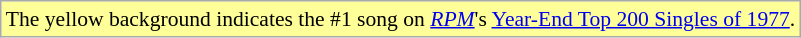<table class="wikitable" style="font-size:90%;">
<tr>
<td style="background-color:#FFFF99">The yellow background indicates the #1 song on <a href='#'><em>RPM</em></a>'s <a href='#'>Year-End Top 200 Singles of 1977</a>.</td>
</tr>
</table>
